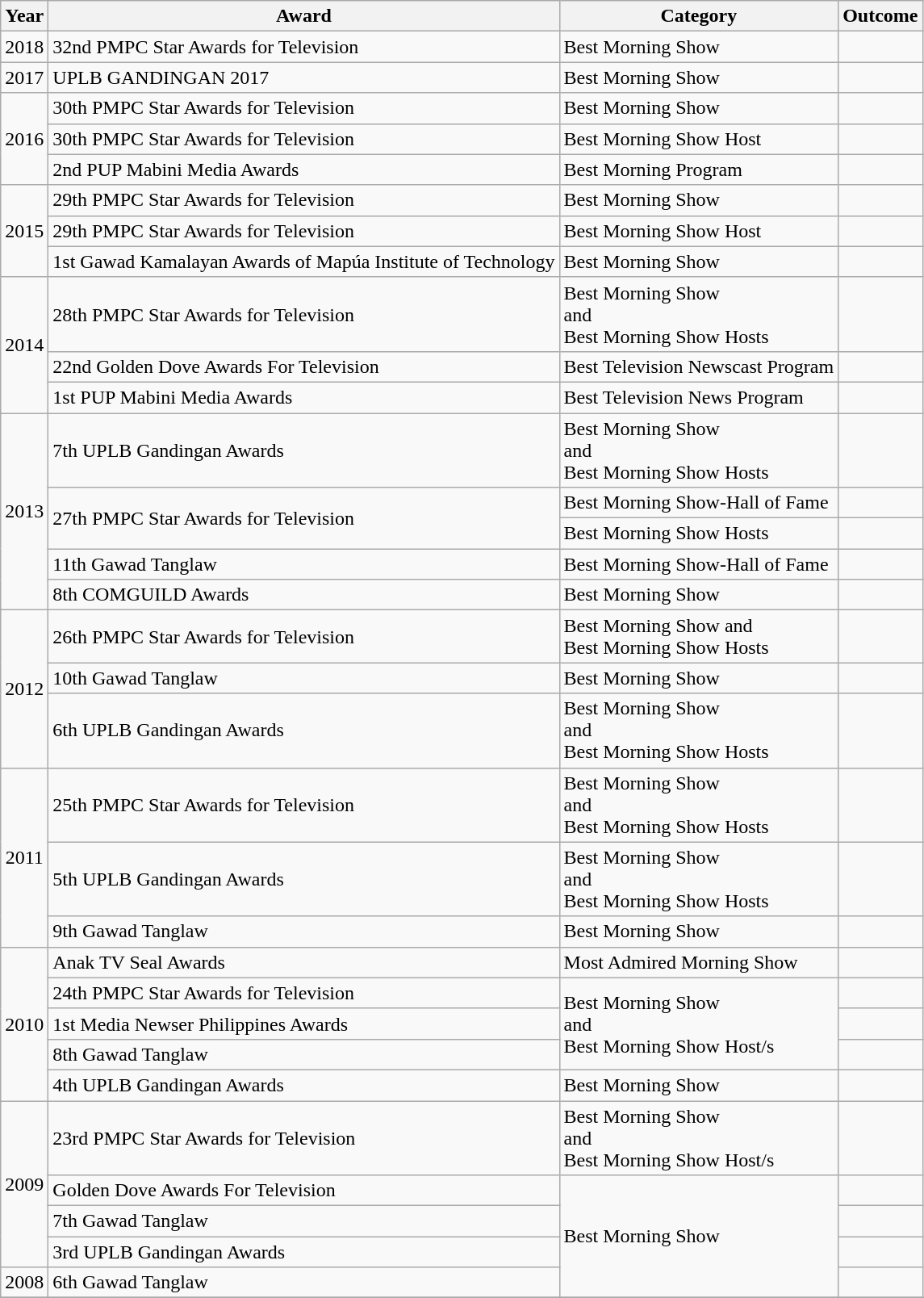<table class="wikitable">
<tr>
<th>Year</th>
<th>Award</th>
<th>Category</th>
<th>Outcome</th>
</tr>
<tr>
<td style="text-align:center;" rowspan="1">2018</td>
<td>32nd PMPC Star Awards for Television</td>
<td>Best Morning Show</td>
<td></td>
</tr>
<tr>
<td style="text-align:center;" rowspan="1">2017</td>
<td>UPLB GANDINGAN 2017</td>
<td>Best Morning Show</td>
<td></td>
</tr>
<tr>
<td style="text-align:center;" rowspan="3">2016</td>
<td>30th PMPC Star Awards for Television</td>
<td>Best Morning Show</td>
<td></td>
</tr>
<tr>
<td>30th PMPC Star Awards for Television</td>
<td>Best Morning Show Host</td>
<td></td>
</tr>
<tr>
<td>2nd PUP Mabini Media Awards</td>
<td>Best Morning Program</td>
<td></td>
</tr>
<tr>
<td style="text-align:center;" rowspan="3">2015</td>
<td>29th PMPC Star Awards for Television</td>
<td>Best Morning Show</td>
<td></td>
</tr>
<tr>
<td>29th PMPC Star Awards for Television</td>
<td>Best Morning Show Host</td>
<td></td>
</tr>
<tr>
<td>1st Gawad Kamalayan Awards of Mapúa Institute of Technology</td>
<td>Best Morning Show</td>
<td></td>
</tr>
<tr>
<td style="text-align:center;" rowspan="3">2014</td>
<td>28th PMPC Star Awards for Television</td>
<td>Best Morning Show<br>and<br>Best Morning Show Hosts</td>
<td></td>
</tr>
<tr>
<td>22nd Golden Dove Awards For Television</td>
<td>Best Television Newscast Program</td>
<td></td>
</tr>
<tr>
<td>1st PUP Mabini Media Awards</td>
<td>Best Television News Program</td>
<td></td>
</tr>
<tr>
<td style="text-align:center;" rowspan="5">2013</td>
<td>7th UPLB Gandingan Awards</td>
<td>Best Morning Show<br>and<br>Best Morning Show Hosts</td>
<td></td>
</tr>
<tr>
<td rowspan="2">27th PMPC Star Awards for Television</td>
<td>Best Morning Show-Hall of Fame</td>
<td></td>
</tr>
<tr>
<td>Best Morning Show Hosts</td>
<td></td>
</tr>
<tr>
<td>11th Gawad Tanglaw</td>
<td>Best Morning Show-Hall of Fame</td>
<td></td>
</tr>
<tr>
<td>8th COMGUILD Awards</td>
<td>Best Morning Show</td>
<td></td>
</tr>
<tr>
<td style="text-align:center;" rowspan="3">2012</td>
<td>26th PMPC Star Awards for Television</td>
<td>Best Morning Show and<br>Best Morning Show Hosts</td>
<td></td>
</tr>
<tr>
<td>10th Gawad Tanglaw</td>
<td>Best Morning Show</td>
<td></td>
</tr>
<tr>
<td>6th UPLB Gandingan Awards</td>
<td>Best Morning Show<br>and<br>Best Morning Show Hosts</td>
<td></td>
</tr>
<tr>
<td style="text-align:center;" rowspan="3">2011</td>
<td>25th PMPC Star Awards for Television</td>
<td>Best Morning Show<br>and<br>Best Morning Show Hosts</td>
<td></td>
</tr>
<tr>
<td>5th UPLB Gandingan Awards</td>
<td>Best Morning Show<br>and<br>Best Morning Show Hosts</td>
<td></td>
</tr>
<tr>
<td>9th Gawad Tanglaw</td>
<td>Best Morning Show</td>
<td></td>
</tr>
<tr>
<td style="text-align:center;" rowspan="5">2010</td>
<td>Anak TV Seal Awards</td>
<td>Most Admired Morning Show</td>
<td></td>
</tr>
<tr>
<td>24th PMPC Star Awards for Television</td>
<td rowspan="3">Best Morning Show<br>and<br>Best Morning Show Host/s</td>
<td></td>
</tr>
<tr>
<td>1st Media Newser Philippines Awards</td>
<td></td>
</tr>
<tr>
<td>8th Gawad Tanglaw</td>
<td></td>
</tr>
<tr>
<td>4th UPLB Gandingan Awards</td>
<td>Best Morning Show</td>
<td></td>
</tr>
<tr>
<td style="text-align:center;" rowspan="4">2009</td>
<td>23rd PMPC Star Awards for Television</td>
<td>Best Morning Show<br>and<br>Best Morning Show Host/s</td>
<td></td>
</tr>
<tr>
<td>Golden Dove Awards For Television</td>
<td rowspan="4">Best Morning Show</td>
<td></td>
</tr>
<tr>
<td>7th Gawad Tanglaw</td>
<td></td>
</tr>
<tr>
<td>3rd UPLB Gandingan Awards</td>
<td></td>
</tr>
<tr>
<td style="text-align:center;">2008</td>
<td>6th Gawad Tanglaw</td>
<td></td>
</tr>
<tr>
</tr>
</table>
